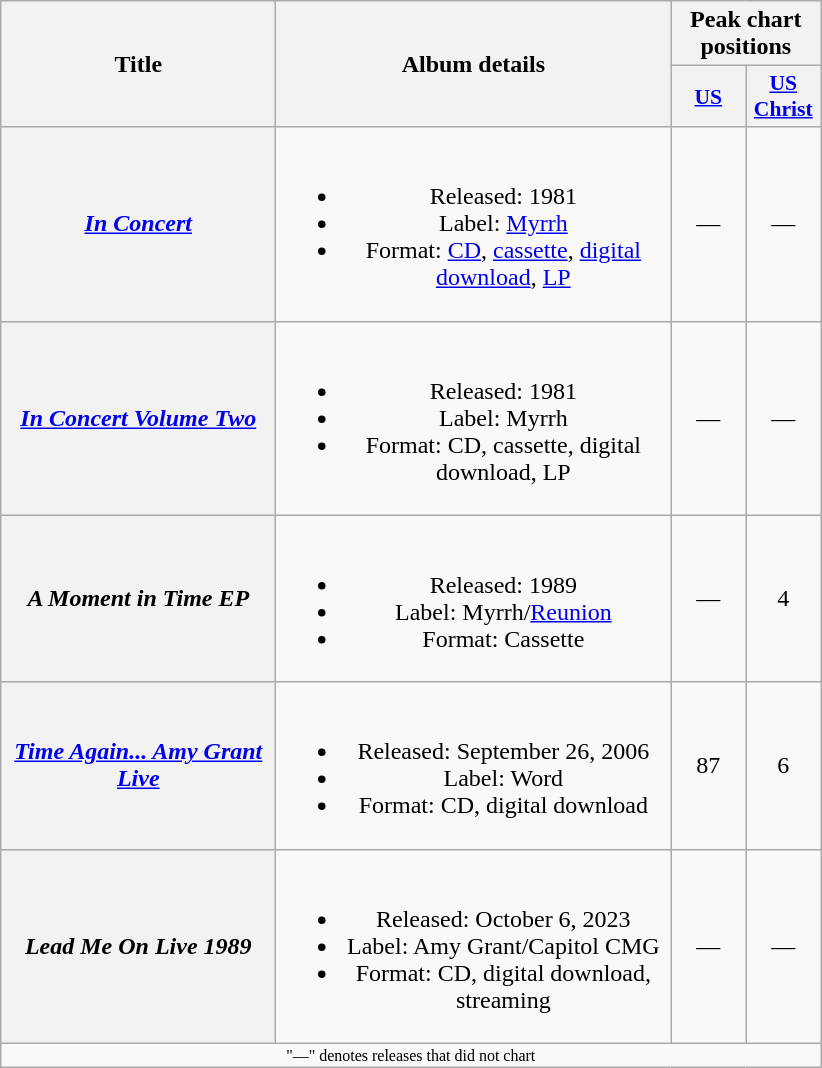<table class="wikitable plainrowheaders" style="text-align:center;">
<tr>
<th scope="col" rowspan="2" style="width:11em;">Title</th>
<th scope="col" rowspan="2" style="width:16em;">Album details</th>
<th scope="col" colspan="2">Peak chart positions</th>
</tr>
<tr>
<th style="width:3em; font-size:90%"><a href='#'>US</a><br></th>
<th style="width:3em; font-size:90%"><a href='#'>US<br>Christ</a><br></th>
</tr>
<tr>
<th scope="row"><em><a href='#'>In Concert</a></em></th>
<td><br><ul><li>Released: 1981</li><li>Label: <a href='#'>Myrrh</a></li><li>Format: <a href='#'>CD</a>, <a href='#'>cassette</a>, <a href='#'>digital download</a>, <a href='#'>LP</a></li></ul></td>
<td>—</td>
<td>—</td>
</tr>
<tr>
<th scope="row"><em><a href='#'>In Concert Volume Two</a></em></th>
<td><br><ul><li>Released: 1981</li><li>Label: Myrrh</li><li>Format: CD, cassette, digital download, LP</li></ul></td>
<td>—</td>
<td>—</td>
</tr>
<tr>
<th scope="row"><em>A Moment in Time EP</em><br></th>
<td><br><ul><li>Released: 1989</li><li>Label: Myrrh/<a href='#'>Reunion</a></li><li>Format: Cassette</li></ul></td>
<td>—</td>
<td>4</td>
</tr>
<tr>
<th scope="row"><em><a href='#'>Time Again... Amy Grant Live</a></em></th>
<td><br><ul><li>Released: September 26, 2006</li><li>Label: Word</li><li>Format: CD, digital download</li></ul></td>
<td>87</td>
<td>6</td>
</tr>
<tr>
<th scope="row"><em>Lead Me On Live 1989</em></th>
<td><br><ul><li>Released: October 6, 2023</li><li>Label: Amy Grant/Capitol CMG</li><li>Format: CD, digital download, streaming</li></ul></td>
<td>—</td>
<td>—</td>
</tr>
<tr>
<td colspan="13" style="font-size:8pt">"—" denotes releases that did not chart</td>
</tr>
</table>
